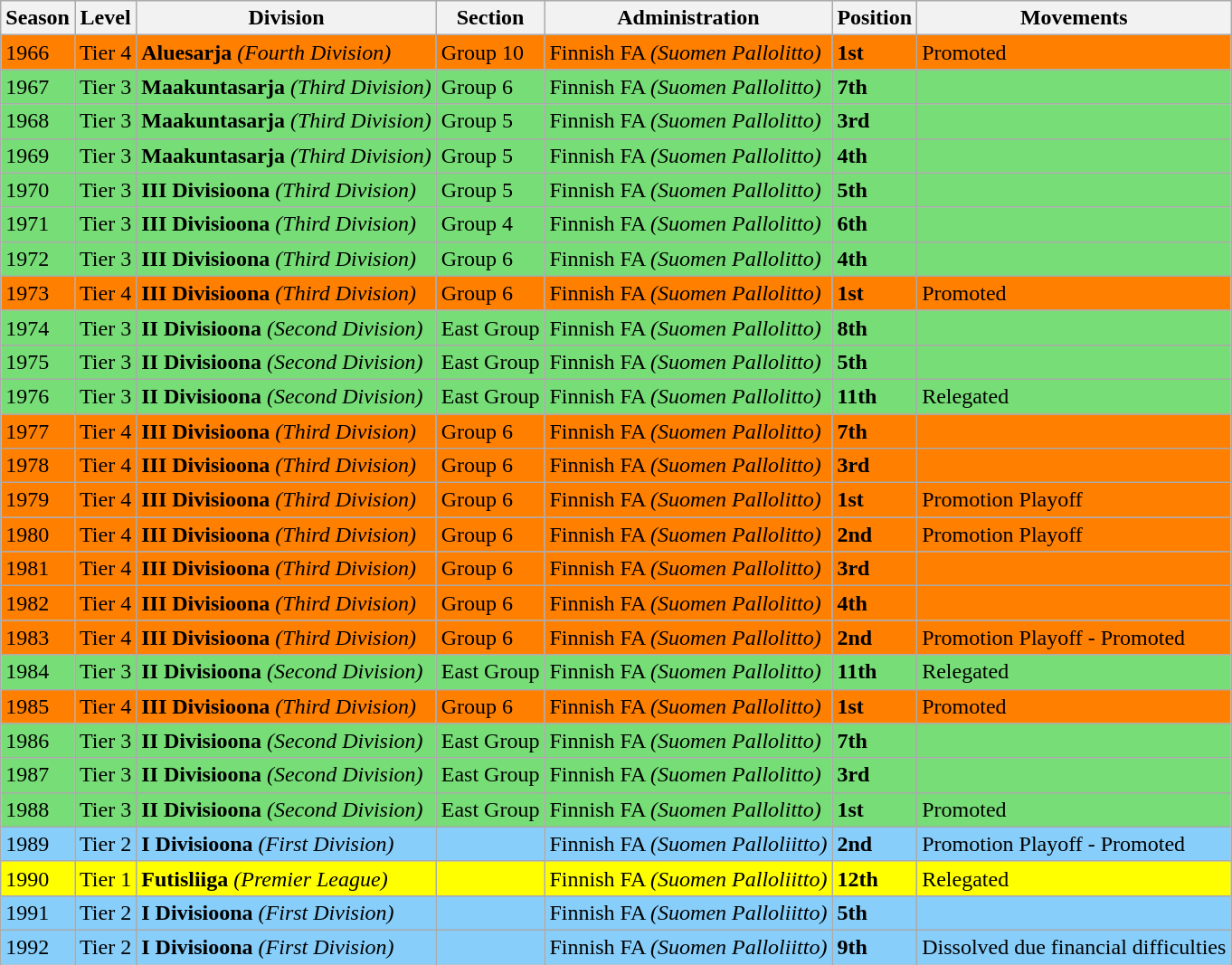<table class="wikitable">
<tr style="background:#f0f6fa;">
<th><strong>Season</strong></th>
<th><strong>Level</strong></th>
<th><strong>Division</strong></th>
<th><strong>Section</strong></th>
<th><strong>Administration</strong></th>
<th><strong>Position</strong></th>
<th><strong>Movements</strong></th>
</tr>
<tr>
<td style="background:#FF7F00;">1966</td>
<td style="background:#FF7F00;">Tier 4</td>
<td style="background:#FF7F00;"><strong>Aluesarja</strong> <em>(Fourth Division)</em></td>
<td style="background:#FF7F00;">Group 10</td>
<td style="background:#FF7F00;">Finnish FA <em>(Suomen Pallolitto)</em></td>
<td style="background:#FF7F00;"><strong>1st</strong></td>
<td style="background:#FF7F00;">Promoted</td>
</tr>
<tr>
<td style="background:#77DD77;">1967</td>
<td style="background:#77DD77;">Tier 3</td>
<td style="background:#77DD77;"><strong>Maakuntasarja</strong> <em>(Third Division)</em></td>
<td style="background:#77DD77;">Group 6</td>
<td style="background:#77DD77;">Finnish FA <em>(Suomen Pallolitto)</em></td>
<td style="background:#77DD77;"><strong>7th</strong></td>
<td style="background:#77DD77;"></td>
</tr>
<tr>
<td style="background:#77DD77;">1968</td>
<td style="background:#77DD77;">Tier 3</td>
<td style="background:#77DD77;"><strong>Maakuntasarja</strong> <em>(Third Division)</em></td>
<td style="background:#77DD77;">Group 5</td>
<td style="background:#77DD77;">Finnish FA <em>(Suomen Pallolitto)</em></td>
<td style="background:#77DD77;"><strong>3rd</strong></td>
<td style="background:#77DD77;"></td>
</tr>
<tr>
<td style="background:#77DD77;">1969</td>
<td style="background:#77DD77;">Tier 3</td>
<td style="background:#77DD77;"><strong>Maakuntasarja</strong> <em>(Third Division)</em></td>
<td style="background:#77DD77;">Group 5</td>
<td style="background:#77DD77;">Finnish FA <em>(Suomen Pallolitto)</em></td>
<td style="background:#77DD77;"><strong>4th</strong></td>
<td style="background:#77DD77;"></td>
</tr>
<tr>
<td style="background:#77DD77;">1970</td>
<td style="background:#77DD77;">Tier 3</td>
<td style="background:#77DD77;"><strong>III Divisioona</strong> <em>(Third Division)</em></td>
<td style="background:#77DD77;">Group 5</td>
<td style="background:#77DD77;">Finnish FA <em>(Suomen Pallolitto)</em></td>
<td style="background:#77DD77;"><strong>5th</strong></td>
<td style="background:#77DD77;"></td>
</tr>
<tr>
<td style="background:#77DD77;">1971</td>
<td style="background:#77DD77;">Tier 3</td>
<td style="background:#77DD77;"><strong>III Divisioona</strong> <em>(Third Division)</em></td>
<td style="background:#77DD77;">Group 4</td>
<td style="background:#77DD77;">Finnish FA <em>(Suomen Pallolitto)</em></td>
<td style="background:#77DD77;"><strong>6th</strong></td>
<td style="background:#77DD77;"></td>
</tr>
<tr>
<td style="background:#77DD77;">1972</td>
<td style="background:#77DD77;">Tier 3</td>
<td style="background:#77DD77;"><strong>III Divisioona</strong> <em>(Third Division)</em></td>
<td style="background:#77DD77;">Group 6</td>
<td style="background:#77DD77;">Finnish FA <em>(Suomen Pallolitto)</em></td>
<td style="background:#77DD77;"><strong>4th</strong></td>
<td style="background:#77DD77;"></td>
</tr>
<tr>
<td style="background:#FF7F00;">1973</td>
<td style="background:#FF7F00;">Tier 4</td>
<td style="background:#FF7F00;"><strong>III Divisioona</strong> <em>(Third Division)</em></td>
<td style="background:#FF7F00;">Group 6</td>
<td style="background:#FF7F00;">Finnish FA <em>(Suomen Pallolitto)</em></td>
<td style="background:#FF7F00;"><strong>1st</strong></td>
<td style="background:#FF7F00;">Promoted</td>
</tr>
<tr>
<td style="background:#77DD77;">1974</td>
<td style="background:#77DD77;">Tier 3</td>
<td style="background:#77DD77;"><strong>II Divisioona</strong> <em>(Second Division)</em></td>
<td style="background:#77DD77;">East Group</td>
<td style="background:#77DD77;">Finnish FA <em>(Suomen Pallolitto)</em></td>
<td style="background:#77DD77;"><strong>8th</strong></td>
<td style="background:#77DD77;"></td>
</tr>
<tr>
<td style="background:#77DD77;">1975</td>
<td style="background:#77DD77;">Tier 3</td>
<td style="background:#77DD77;"><strong>II Divisioona</strong> <em>(Second Division)</em></td>
<td style="background:#77DD77;">East Group</td>
<td style="background:#77DD77;">Finnish FA <em>(Suomen Pallolitto)</em></td>
<td style="background:#77DD77;"><strong>5th</strong></td>
<td style="background:#77DD77;"></td>
</tr>
<tr>
<td style="background:#77DD77;">1976</td>
<td style="background:#77DD77;">Tier 3</td>
<td style="background:#77DD77;"><strong>II Divisioona</strong> <em>(Second Division)</em></td>
<td style="background:#77DD77;">East Group</td>
<td style="background:#77DD77;">Finnish FA <em>(Suomen Pallolitto)</em></td>
<td style="background:#77DD77;"><strong>11th</strong></td>
<td style="background:#77DD77;">Relegated</td>
</tr>
<tr>
<td style="background:#FF7F00;">1977</td>
<td style="background:#FF7F00;">Tier 4</td>
<td style="background:#FF7F00;"><strong>III Divisioona</strong> <em>(Third Division)</em></td>
<td style="background:#FF7F00;">Group 6</td>
<td style="background:#FF7F00;">Finnish FA <em>(Suomen Pallolitto)</em></td>
<td style="background:#FF7F00;"><strong>7th</strong></td>
<td style="background:#FF7F00;"></td>
</tr>
<tr>
<td style="background:#FF7F00;">1978</td>
<td style="background:#FF7F00;">Tier 4</td>
<td style="background:#FF7F00;"><strong>III Divisioona</strong> <em>(Third Division)</em></td>
<td style="background:#FF7F00;">Group 6</td>
<td style="background:#FF7F00;">Finnish FA <em>(Suomen Pallolitto)</em></td>
<td style="background:#FF7F00;"><strong>3rd</strong></td>
<td style="background:#FF7F00;"></td>
</tr>
<tr>
<td style="background:#FF7F00;">1979</td>
<td style="background:#FF7F00;">Tier 4</td>
<td style="background:#FF7F00;"><strong>III Divisioona</strong> <em>(Third Division)</em></td>
<td style="background:#FF7F00;">Group 6</td>
<td style="background:#FF7F00;">Finnish FA <em>(Suomen Pallolitto)</em></td>
<td style="background:#FF7F00;"><strong>1st</strong></td>
<td style="background:#FF7F00;">Promotion Playoff</td>
</tr>
<tr>
<td style="background:#FF7F00;">1980</td>
<td style="background:#FF7F00;">Tier 4</td>
<td style="background:#FF7F00;"><strong>III Divisioona</strong> <em>(Third Division)</em></td>
<td style="background:#FF7F00;">Group 6</td>
<td style="background:#FF7F00;">Finnish FA <em>(Suomen Pallolitto)</em></td>
<td style="background:#FF7F00;"><strong>2nd</strong></td>
<td style="background:#FF7F00;">Promotion Playoff</td>
</tr>
<tr>
<td style="background:#FF7F00;">1981</td>
<td style="background:#FF7F00;">Tier 4</td>
<td style="background:#FF7F00;"><strong>III Divisioona</strong> <em>(Third Division)</em></td>
<td style="background:#FF7F00;">Group 6</td>
<td style="background:#FF7F00;">Finnish FA <em>(Suomen Pallolitto)</em></td>
<td style="background:#FF7F00;"><strong>3rd</strong></td>
<td style="background:#FF7F00;"></td>
</tr>
<tr>
<td style="background:#FF7F00;">1982</td>
<td style="background:#FF7F00;">Tier 4</td>
<td style="background:#FF7F00;"><strong>III Divisioona</strong> <em>(Third Division)</em></td>
<td style="background:#FF7F00;">Group 6</td>
<td style="background:#FF7F00;">Finnish FA <em>(Suomen Pallolitto)</em></td>
<td style="background:#FF7F00;"><strong>4th</strong></td>
<td style="background:#FF7F00;"></td>
</tr>
<tr>
<td style="background:#FF7F00;">1983</td>
<td style="background:#FF7F00;">Tier 4</td>
<td style="background:#FF7F00;"><strong>III Divisioona</strong> <em>(Third Division)</em></td>
<td style="background:#FF7F00;">Group 6</td>
<td style="background:#FF7F00;">Finnish FA <em>(Suomen Pallolitto)</em></td>
<td style="background:#FF7F00;"><strong>2nd</strong></td>
<td style="background:#FF7F00;">Promotion Playoff - Promoted</td>
</tr>
<tr>
<td style="background:#77DD77;">1984</td>
<td style="background:#77DD77;">Tier 3</td>
<td style="background:#77DD77;"><strong>II Divisioona</strong> <em>(Second Division)</em></td>
<td style="background:#77DD77;">East Group</td>
<td style="background:#77DD77;">Finnish FA <em>(Suomen Pallolitto)</em></td>
<td style="background:#77DD77;"><strong>11th</strong></td>
<td style="background:#77DD77;">Relegated</td>
</tr>
<tr>
<td style="background:#FF7F00;">1985</td>
<td style="background:#FF7F00;">Tier 4</td>
<td style="background:#FF7F00;"><strong>III Divisioona</strong> <em>(Third Division)</em></td>
<td style="background:#FF7F00;">Group 6</td>
<td style="background:#FF7F00;">Finnish FA <em>(Suomen Pallolitto)</em></td>
<td style="background:#FF7F00;"><strong>1st</strong></td>
<td style="background:#FF7F00;">Promoted</td>
</tr>
<tr>
<td style="background:#77DD77;">1986</td>
<td style="background:#77DD77;">Tier 3</td>
<td style="background:#77DD77;"><strong>II Divisioona</strong> <em>(Second Division)</em></td>
<td style="background:#77DD77;">East Group</td>
<td style="background:#77DD77;">Finnish FA <em>(Suomen Pallolitto)</em></td>
<td style="background:#77DD77;"><strong>7th</strong></td>
<td style="background:#77DD77;"></td>
</tr>
<tr>
<td style="background:#77DD77;">1987</td>
<td style="background:#77DD77;">Tier 3</td>
<td style="background:#77DD77;"><strong>II Divisioona</strong> <em>(Second Division)</em></td>
<td style="background:#77DD77;">East Group</td>
<td style="background:#77DD77;">Finnish FA <em>(Suomen Pallolitto)</em></td>
<td style="background:#77DD77;"><strong>3rd</strong></td>
<td style="background:#77DD77;"></td>
</tr>
<tr>
<td style="background:#77DD77;">1988</td>
<td style="background:#77DD77;">Tier 3</td>
<td style="background:#77DD77;"><strong>II Divisioona</strong> <em>(Second Division)</em></td>
<td style="background:#77DD77;">East Group</td>
<td style="background:#77DD77;">Finnish FA <em>(Suomen Pallolitto)</em></td>
<td style="background:#77DD77;"><strong>1st</strong></td>
<td style="background:#77DD77;">Promoted</td>
</tr>
<tr>
<td style="background:#87CEFA;">1989</td>
<td style="background:#87CEFA;">Tier 2</td>
<td style="background:#87CEFA;"><strong>I Divisioona</strong> <em>(First Division)</em></td>
<td style="background:#87CEFA;"></td>
<td style="background:#87CEFA;">Finnish FA <em>(Suomen Palloliitto)</em></td>
<td style="background:#87CEFA;"><strong>2nd</strong></td>
<td style="background:#87CEFA;">Promotion Playoff - Promoted</td>
</tr>
<tr>
<td style="background:#FFFF00;">1990</td>
<td style="background:#FFFF00;">Tier 1</td>
<td style="background:#FFFF00;"><strong>Futisliiga</strong> <em>(Premier League)</em></td>
<td style="background:#FFFF00;"></td>
<td style="background:#FFFF00;">Finnish FA <em>(Suomen Palloliitto)</em></td>
<td style="background:#FFFF00;"><strong>12th</strong></td>
<td style="background:#FFFF00;">Relegated</td>
</tr>
<tr>
<td style="background:#87CEFA;">1991</td>
<td style="background:#87CEFA;">Tier 2</td>
<td style="background:#87CEFA;"><strong>I Divisioona</strong> <em>(First Division)</em></td>
<td style="background:#87CEFA;"></td>
<td style="background:#87CEFA;">Finnish FA <em>(Suomen Palloliitto)</em></td>
<td style="background:#87CEFA;"><strong>5th</strong></td>
<td style="background:#87CEFA;"></td>
</tr>
<tr>
<td style="background:#87CEFA;">1992</td>
<td style="background:#87CEFA;">Tier 2</td>
<td style="background:#87CEFA;"><strong>I Divisioona</strong> <em>(First Division)</em></td>
<td style="background:#87CEFA;"></td>
<td style="background:#87CEFA;">Finnish FA <em>(Suomen Palloliitto)</em></td>
<td style="background:#87CEFA;"><strong>9th</strong></td>
<td style="background:#87CEFA;">Dissolved due financial difficulties</td>
</tr>
</table>
